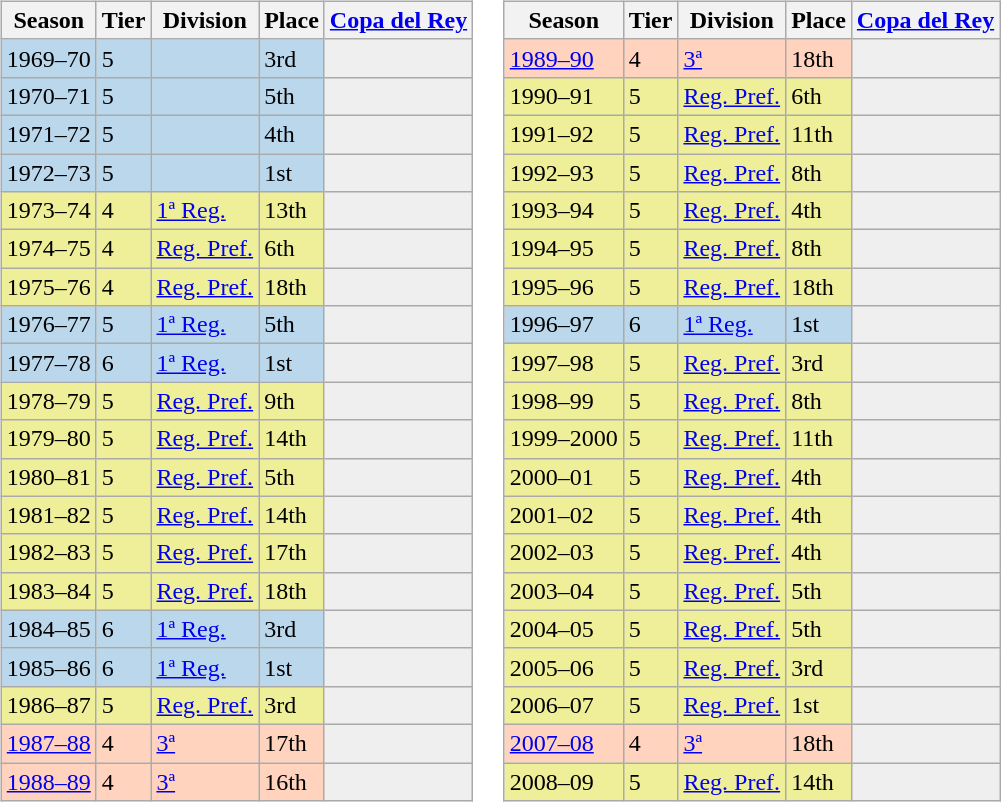<table>
<tr>
<td valign="top" width=0%><br><table class="wikitable">
<tr style="background:#f0f6fa;">
<th>Season</th>
<th>Tier</th>
<th>Division</th>
<th>Place</th>
<th><a href='#'>Copa del Rey</a></th>
</tr>
<tr>
<td style="background:#BBD7EC;">1969–70</td>
<td style="background:#BBD7EC;">5</td>
<td style="background:#BBD7EC;"></td>
<td style="background:#BBD7EC;">3rd</td>
<th style="background:#efefef;"></th>
</tr>
<tr>
<td style="background:#BBD7EC;">1970–71</td>
<td style="background:#BBD7EC;">5</td>
<td style="background:#BBD7EC;"></td>
<td style="background:#BBD7EC;">5th</td>
<th style="background:#efefef;"></th>
</tr>
<tr>
<td style="background:#BBD7EC;">1971–72</td>
<td style="background:#BBD7EC;">5</td>
<td style="background:#BBD7EC;"></td>
<td style="background:#BBD7EC;">4th</td>
<th style="background:#efefef;"></th>
</tr>
<tr>
<td style="background:#BBD7EC;">1972–73</td>
<td style="background:#BBD7EC;">5</td>
<td style="background:#BBD7EC;"></td>
<td style="background:#BBD7EC;">1st</td>
<th style="background:#efefef;"></th>
</tr>
<tr>
<td style="background:#EFEF99;">1973–74</td>
<td style="background:#EFEF99;">4</td>
<td style="background:#EFEF99;"><a href='#'>1ª Reg.</a></td>
<td style="background:#EFEF99;">13th</td>
<td style="background:#efefef;"></td>
</tr>
<tr>
<td style="background:#EFEF99;">1974–75</td>
<td style="background:#EFEF99;">4</td>
<td style="background:#EFEF99;"><a href='#'>Reg. Pref.</a></td>
<td style="background:#EFEF99;">6th</td>
<td style="background:#efefef;"></td>
</tr>
<tr>
<td style="background:#EFEF99;">1975–76</td>
<td style="background:#EFEF99;">4</td>
<td style="background:#EFEF99;"><a href='#'>Reg. Pref.</a></td>
<td style="background:#EFEF99;">18th</td>
<td style="background:#efefef;"></td>
</tr>
<tr>
<td style="background:#BBD7EC;">1976–77</td>
<td style="background:#BBD7EC;">5</td>
<td style="background:#BBD7EC;"><a href='#'>1ª Reg.</a></td>
<td style="background:#BBD7EC;">5th</td>
<th style="background:#efefef;"></th>
</tr>
<tr>
<td style="background:#BBD7EC;">1977–78</td>
<td style="background:#BBD7EC;">6</td>
<td style="background:#BBD7EC;"><a href='#'>1ª Reg.</a></td>
<td style="background:#BBD7EC;">1st</td>
<th style="background:#efefef;"></th>
</tr>
<tr>
<td style="background:#EFEF99;">1978–79</td>
<td style="background:#EFEF99;">5</td>
<td style="background:#EFEF99;"><a href='#'>Reg. Pref.</a></td>
<td style="background:#EFEF99;">9th</td>
<td style="background:#efefef;"></td>
</tr>
<tr>
<td style="background:#EFEF99;">1979–80</td>
<td style="background:#EFEF99;">5</td>
<td style="background:#EFEF99;"><a href='#'>Reg. Pref.</a></td>
<td style="background:#EFEF99;">14th</td>
<td style="background:#efefef;"></td>
</tr>
<tr>
<td style="background:#EFEF99;">1980–81</td>
<td style="background:#EFEF99;">5</td>
<td style="background:#EFEF99;"><a href='#'>Reg. Pref.</a></td>
<td style="background:#EFEF99;">5th</td>
<td style="background:#efefef;"></td>
</tr>
<tr>
<td style="background:#EFEF99;">1981–82</td>
<td style="background:#EFEF99;">5</td>
<td style="background:#EFEF99;"><a href='#'>Reg. Pref.</a></td>
<td style="background:#EFEF99;">14th</td>
<td style="background:#efefef;"></td>
</tr>
<tr>
<td style="background:#EFEF99;">1982–83</td>
<td style="background:#EFEF99;">5</td>
<td style="background:#EFEF99;"><a href='#'>Reg. Pref.</a></td>
<td style="background:#EFEF99;">17th</td>
<td style="background:#efefef;"></td>
</tr>
<tr>
<td style="background:#EFEF99;">1983–84</td>
<td style="background:#EFEF99;">5</td>
<td style="background:#EFEF99;"><a href='#'>Reg. Pref.</a></td>
<td style="background:#EFEF99;">18th</td>
<td style="background:#efefef;"></td>
</tr>
<tr>
<td style="background:#BBD7EC;">1984–85</td>
<td style="background:#BBD7EC;">6</td>
<td style="background:#BBD7EC;"><a href='#'>1ª Reg.</a></td>
<td style="background:#BBD7EC;">3rd</td>
<th style="background:#efefef;"></th>
</tr>
<tr>
<td style="background:#BBD7EC;">1985–86</td>
<td style="background:#BBD7EC;">6</td>
<td style="background:#BBD7EC;"><a href='#'>1ª Reg.</a></td>
<td style="background:#BBD7EC;">1st</td>
<th style="background:#efefef;"></th>
</tr>
<tr>
<td style="background:#EFEF99;">1986–87</td>
<td style="background:#EFEF99;">5</td>
<td style="background:#EFEF99;"><a href='#'>Reg. Pref.</a></td>
<td style="background:#EFEF99;">3rd</td>
<td style="background:#efefef;"></td>
</tr>
<tr>
<td style="background:#FFD3BD;"><a href='#'>1987–88</a></td>
<td style="background:#FFD3BD;">4</td>
<td style="background:#FFD3BD;"><a href='#'>3ª</a></td>
<td style="background:#FFD3BD;">17th</td>
<td style="background:#efefef;"></td>
</tr>
<tr>
<td style="background:#FFD3BD;"><a href='#'>1988–89</a></td>
<td style="background:#FFD3BD;">4</td>
<td style="background:#FFD3BD;"><a href='#'>3ª</a></td>
<td style="background:#FFD3BD;">16th</td>
<td style="background:#efefef;"></td>
</tr>
</table>
</td>
<td valign="top" width=0%><br><table class="wikitable">
<tr style="background:#f0f6fa;">
<th>Season</th>
<th>Tier</th>
<th>Division</th>
<th>Place</th>
<th><a href='#'>Copa del Rey</a></th>
</tr>
<tr>
<td style="background:#FFD3BD;"><a href='#'>1989–90</a></td>
<td style="background:#FFD3BD;">4</td>
<td style="background:#FFD3BD;"><a href='#'>3ª</a></td>
<td style="background:#FFD3BD;">18th</td>
<td style="background:#efefef;"></td>
</tr>
<tr>
<td style="background:#EFEF99;">1990–91</td>
<td style="background:#EFEF99;">5</td>
<td style="background:#EFEF99;"><a href='#'>Reg. Pref.</a></td>
<td style="background:#EFEF99;">6th</td>
<td style="background:#efefef;"></td>
</tr>
<tr>
<td style="background:#EFEF99;">1991–92</td>
<td style="background:#EFEF99;">5</td>
<td style="background:#EFEF99;"><a href='#'>Reg. Pref.</a></td>
<td style="background:#EFEF99;">11th</td>
<td style="background:#efefef;"></td>
</tr>
<tr>
<td style="background:#EFEF99;">1992–93</td>
<td style="background:#EFEF99;">5</td>
<td style="background:#EFEF99;"><a href='#'>Reg. Pref.</a></td>
<td style="background:#EFEF99;">8th</td>
<td style="background:#efefef;"></td>
</tr>
<tr>
<td style="background:#EFEF99;">1993–94</td>
<td style="background:#EFEF99;">5</td>
<td style="background:#EFEF99;"><a href='#'>Reg. Pref.</a></td>
<td style="background:#EFEF99;">4th</td>
<td style="background:#efefef;"></td>
</tr>
<tr>
<td style="background:#EFEF99;">1994–95</td>
<td style="background:#EFEF99;">5</td>
<td style="background:#EFEF99;"><a href='#'>Reg. Pref.</a></td>
<td style="background:#EFEF99;">8th</td>
<td style="background:#efefef;"></td>
</tr>
<tr>
<td style="background:#EFEF99;">1995–96</td>
<td style="background:#EFEF99;">5</td>
<td style="background:#EFEF99;"><a href='#'>Reg. Pref.</a></td>
<td style="background:#EFEF99;">18th</td>
<td style="background:#efefef;"></td>
</tr>
<tr>
<td style="background:#BBD7EC;">1996–97</td>
<td style="background:#BBD7EC;">6</td>
<td style="background:#BBD7EC;"><a href='#'>1ª Reg.</a></td>
<td style="background:#BBD7EC;">1st</td>
<th style="background:#efefef;"></th>
</tr>
<tr>
<td style="background:#EFEF99;">1997–98</td>
<td style="background:#EFEF99;">5</td>
<td style="background:#EFEF99;"><a href='#'>Reg. Pref.</a></td>
<td style="background:#EFEF99;">3rd</td>
<td style="background:#efefef;"></td>
</tr>
<tr>
<td style="background:#EFEF99;">1998–99</td>
<td style="background:#EFEF99;">5</td>
<td style="background:#EFEF99;"><a href='#'>Reg. Pref.</a></td>
<td style="background:#EFEF99;">8th</td>
<td style="background:#efefef;"></td>
</tr>
<tr>
<td style="background:#EFEF99;">1999–2000</td>
<td style="background:#EFEF99;">5</td>
<td style="background:#EFEF99;"><a href='#'>Reg. Pref.</a></td>
<td style="background:#EFEF99;">11th</td>
<td style="background:#efefef;"></td>
</tr>
<tr>
<td style="background:#EFEF99;">2000–01</td>
<td style="background:#EFEF99;">5</td>
<td style="background:#EFEF99;"><a href='#'>Reg. Pref.</a></td>
<td style="background:#EFEF99;">4th</td>
<td style="background:#efefef;"></td>
</tr>
<tr>
<td style="background:#EFEF99;">2001–02</td>
<td style="background:#EFEF99;">5</td>
<td style="background:#EFEF99;"><a href='#'>Reg. Pref.</a></td>
<td style="background:#EFEF99;">4th</td>
<td style="background:#efefef;"></td>
</tr>
<tr>
<td style="background:#EFEF99;">2002–03</td>
<td style="background:#EFEF99;">5</td>
<td style="background:#EFEF99;"><a href='#'>Reg. Pref.</a></td>
<td style="background:#EFEF99;">4th</td>
<td style="background:#efefef;"></td>
</tr>
<tr>
<td style="background:#EFEF99;">2003–04</td>
<td style="background:#EFEF99;">5</td>
<td style="background:#EFEF99;"><a href='#'>Reg. Pref.</a></td>
<td style="background:#EFEF99;">5th</td>
<td style="background:#efefef;"></td>
</tr>
<tr>
<td style="background:#EFEF99;">2004–05</td>
<td style="background:#EFEF99;">5</td>
<td style="background:#EFEF99;"><a href='#'>Reg. Pref.</a></td>
<td style="background:#EFEF99;">5th</td>
<td style="background:#efefef;"></td>
</tr>
<tr>
<td style="background:#EFEF99;">2005–06</td>
<td style="background:#EFEF99;">5</td>
<td style="background:#EFEF99;"><a href='#'>Reg. Pref.</a></td>
<td style="background:#EFEF99;">3rd</td>
<td style="background:#efefef;"></td>
</tr>
<tr>
<td style="background:#EFEF99;">2006–07</td>
<td style="background:#EFEF99;">5</td>
<td style="background:#EFEF99;"><a href='#'>Reg. Pref.</a></td>
<td style="background:#EFEF99;">1st</td>
<td style="background:#efefef;"></td>
</tr>
<tr>
<td style="background:#FFD3BD;"><a href='#'>2007–08</a></td>
<td style="background:#FFD3BD;">4</td>
<td style="background:#FFD3BD;"><a href='#'>3ª</a></td>
<td style="background:#FFD3BD;">18th</td>
<td style="background:#efefef;"></td>
</tr>
<tr>
<td style="background:#EFEF99;">2008–09</td>
<td style="background:#EFEF99;">5</td>
<td style="background:#EFEF99;"><a href='#'>Reg. Pref.</a></td>
<td style="background:#EFEF99;">14th</td>
<td style="background:#efefef;"></td>
</tr>
</table>
</td>
</tr>
</table>
